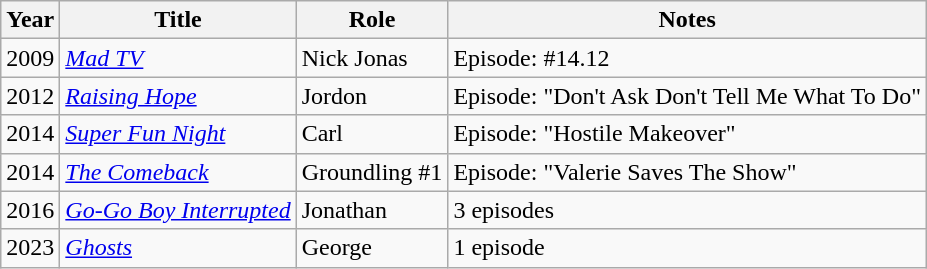<table class="wikitable sortable">
<tr>
<th>Year</th>
<th>Title</th>
<th>Role</th>
<th class="unsortable">Notes</th>
</tr>
<tr>
<td>2009</td>
<td><em><a href='#'>Mad TV</a></em></td>
<td>Nick Jonas</td>
<td>Episode: #14.12</td>
</tr>
<tr>
<td>2012</td>
<td><em><a href='#'>Raising Hope</a></em></td>
<td>Jordon</td>
<td>Episode: "Don't Ask Don't Tell Me What To Do"</td>
</tr>
<tr>
<td>2014</td>
<td><em><a href='#'>Super Fun Night</a></em></td>
<td>Carl</td>
<td>Episode: "Hostile Makeover"</td>
</tr>
<tr>
<td>2014</td>
<td><em><a href='#'>The Comeback</a></em></td>
<td>Groundling #1</td>
<td>Episode: "Valerie Saves The Show"</td>
</tr>
<tr>
<td>2016</td>
<td><em><a href='#'>Go-Go Boy Interrupted</a></em></td>
<td>Jonathan</td>
<td>3 episodes</td>
</tr>
<tr>
<td>2023</td>
<td><em><a href='#'>Ghosts</a></em></td>
<td>George</td>
<td>1 episode</td>
</tr>
</table>
